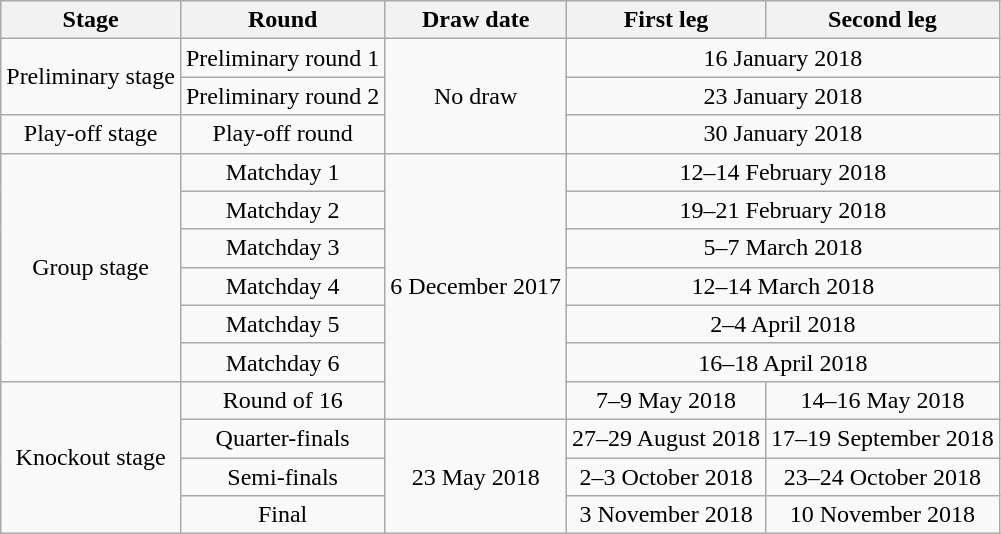<table class="wikitable" style="text-align:center">
<tr>
<th>Stage</th>
<th>Round</th>
<th>Draw date</th>
<th>First leg</th>
<th>Second leg</th>
</tr>
<tr>
<td rowspan=2>Preliminary stage</td>
<td>Preliminary round 1</td>
<td rowspan=3>No draw</td>
<td colspan=2>16 January 2018</td>
</tr>
<tr>
<td>Preliminary round 2</td>
<td colspan=2>23 January 2018</td>
</tr>
<tr>
<td>Play-off stage</td>
<td>Play-off round</td>
<td colspan=2>30 January 2018</td>
</tr>
<tr>
<td rowspan=6>Group stage</td>
<td>Matchday 1</td>
<td rowspan=7>6 December 2017</td>
<td colspan=2>12–14 February 2018</td>
</tr>
<tr>
<td>Matchday 2</td>
<td colspan=2>19–21 February 2018</td>
</tr>
<tr>
<td>Matchday 3</td>
<td colspan=2>5–7 March 2018</td>
</tr>
<tr>
<td>Matchday 4</td>
<td colspan=2>12–14 March 2018</td>
</tr>
<tr>
<td>Matchday 5</td>
<td colspan=2>2–4 April 2018</td>
</tr>
<tr>
<td>Matchday 6</td>
<td colspan=2>16–18 April 2018</td>
</tr>
<tr>
<td rowspan=4>Knockout stage</td>
<td>Round of 16</td>
<td>7–9 May 2018</td>
<td>14–16 May 2018</td>
</tr>
<tr>
<td>Quarter-finals</td>
<td rowspan=3>23 May 2018</td>
<td>27–29 August 2018</td>
<td>17–19 September 2018</td>
</tr>
<tr>
<td>Semi-finals</td>
<td>2–3 October 2018</td>
<td>23–24 October 2018</td>
</tr>
<tr>
<td>Final</td>
<td>3 November 2018</td>
<td>10 November 2018</td>
</tr>
</table>
